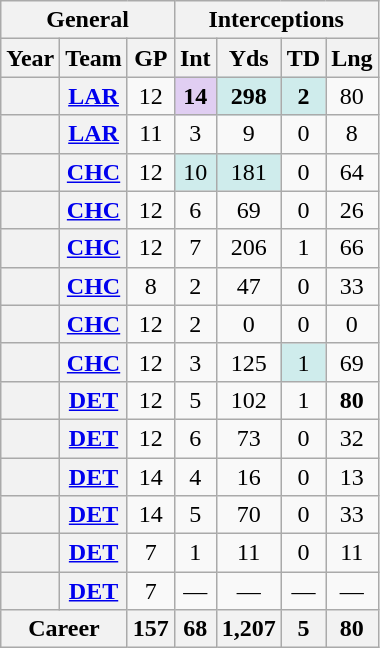<table class="wikitable" style="text-align:center;">
<tr>
<th colspan=3>General</th>
<th colspan=4>Interceptions</th>
</tr>
<tr>
<th>Year</th>
<th>Team</th>
<th>GP</th>
<th>Int</th>
<th>Yds</th>
<th>TD</th>
<th>Lng</th>
</tr>
<tr>
<th></th>
<th><a href='#'>LAR</a></th>
<td>12</td>
<td style="background:#E0CEF2;"><strong>14</strong></td>
<td style="background:#cfecec;"><strong>298</strong></td>
<td style="background:#cfecec;"><strong>2</strong></td>
<td>80</td>
</tr>
<tr>
<th></th>
<th><a href='#'>LAR</a></th>
<td>11</td>
<td>3</td>
<td>9</td>
<td>0</td>
<td>8</td>
</tr>
<tr>
<th></th>
<th><a href='#'>CHC</a></th>
<td>12</td>
<td style="background:#cfecec;">10</td>
<td style="background:#cfecec;">181</td>
<td>0</td>
<td>64</td>
</tr>
<tr>
<th></th>
<th><a href='#'>CHC</a></th>
<td>12</td>
<td>6</td>
<td>69</td>
<td>0</td>
<td>26</td>
</tr>
<tr>
<th></th>
<th><a href='#'>CHC</a></th>
<td>12</td>
<td>7</td>
<td>206</td>
<td>1</td>
<td>66</td>
</tr>
<tr>
<th></th>
<th><a href='#'>CHC</a></th>
<td>8</td>
<td>2</td>
<td>47</td>
<td>0</td>
<td>33</td>
</tr>
<tr>
<th></th>
<th><a href='#'>CHC</a></th>
<td>12</td>
<td>2</td>
<td>0</td>
<td>0</td>
<td>0</td>
</tr>
<tr>
<th></th>
<th><a href='#'>CHC</a></th>
<td>12</td>
<td>3</td>
<td>125</td>
<td style="background:#cfecec;">1</td>
<td>69</td>
</tr>
<tr>
<th></th>
<th><a href='#'>DET</a></th>
<td>12</td>
<td>5</td>
<td>102</td>
<td>1</td>
<td><strong>80</strong></td>
</tr>
<tr>
<th></th>
<th><a href='#'>DET</a></th>
<td>12</td>
<td>6</td>
<td>73</td>
<td>0</td>
<td>32</td>
</tr>
<tr>
<th></th>
<th><a href='#'>DET</a></th>
<td>14</td>
<td>4</td>
<td>16</td>
<td>0</td>
<td>13</td>
</tr>
<tr>
<th></th>
<th><a href='#'>DET</a></th>
<td>14</td>
<td>5</td>
<td>70</td>
<td>0</td>
<td>33</td>
</tr>
<tr>
<th></th>
<th><a href='#'>DET</a></th>
<td>7</td>
<td>1</td>
<td>11</td>
<td>0</td>
<td>11</td>
</tr>
<tr>
<th></th>
<th><a href='#'>DET</a></th>
<td>7</td>
<td>—</td>
<td>—</td>
<td>—</td>
<td>—</td>
</tr>
<tr>
<th colspan=2>Career</th>
<th>157</th>
<th>68</th>
<th>1,207</th>
<th>5</th>
<th>80</th>
</tr>
</table>
